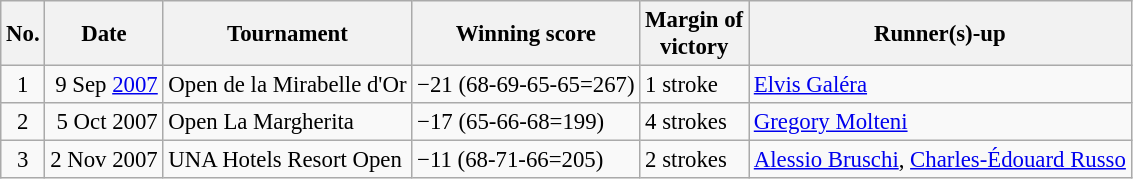<table class="wikitable" style="font-size:95%;">
<tr>
<th>No.</th>
<th>Date</th>
<th>Tournament</th>
<th>Winning score</th>
<th>Margin of<br>victory</th>
<th>Runner(s)-up</th>
</tr>
<tr>
<td align=center>1</td>
<td align=right>9 Sep <a href='#'>2007</a></td>
<td>Open de la Mirabelle d'Or</td>
<td>−21 (68-69-65-65=267)</td>
<td>1 stroke</td>
<td> <a href='#'>Elvis Galéra</a></td>
</tr>
<tr>
<td align=center>2</td>
<td align=right>5 Oct 2007</td>
<td>Open La Margherita</td>
<td>−17 (65-66-68=199)</td>
<td>4 strokes</td>
<td> <a href='#'>Gregory Molteni</a></td>
</tr>
<tr>
<td align=center>3</td>
<td align=right>2 Nov 2007</td>
<td>UNA Hotels Resort Open</td>
<td>−11 (68-71-66=205)</td>
<td>2 strokes</td>
<td> <a href='#'>Alessio Bruschi</a>,  <a href='#'>Charles-Édouard Russo</a></td>
</tr>
</table>
